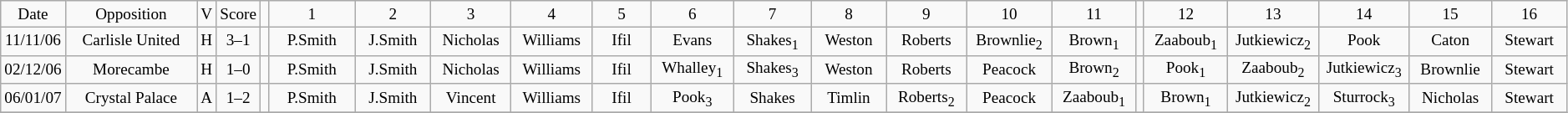<table class="wikitable" style="font-size: 80%; text-align: center;">
<tr style="text-align:center;">
<td style="width:10px; ">Date</td>
<td style="width:150px; ">Opposition</td>
<td style="width:5px; ">V</td>
<td style="width:5px; ">Score</td>
<td style="width:1px; text-align:center;"></td>
<td style="width:95px; ">1</td>
<td style="width:75px; ">2</td>
<td style="width:75px; ">3</td>
<td style="width:75px; ">4</td>
<td style="width:75px; ">5</td>
<td style="width:75px; ">6</td>
<td style="width:75px; ">7</td>
<td style="width:75px; ">8</td>
<td style="width:75px; ">9</td>
<td style="width:75px; ">10</td>
<td style="width:75px; ">11</td>
<td style="width:1px; text-align:center;"></td>
<td style="width:75px; ">12</td>
<td style="width:75px; ">13</td>
<td style="width:75px; ">14</td>
<td style="width:75px; ">15</td>
<td style="width:75px; ">16</td>
</tr>
<tr>
<td>11/11/06</td>
<td>Carlisle United</td>
<td>H</td>
<td>3–1</td>
<td></td>
<td>P.Smith</td>
<td>J.Smith</td>
<td>Nicholas</td>
<td>Williams</td>
<td>Ifil</td>
<td>Evans</td>
<td>Shakes<sub>1</sub></td>
<td>Weston</td>
<td>Roberts</td>
<td>Brownlie<sub>2</sub></td>
<td>Brown<sub>1</sub></td>
<td></td>
<td>Zaaboub<sub>1</sub></td>
<td>Jutkiewicz<sub>2</sub></td>
<td>Pook</td>
<td>Caton</td>
<td>Stewart</td>
</tr>
<tr>
<td>02/12/06</td>
<td>Morecambe</td>
<td>H</td>
<td>1–0</td>
<td></td>
<td>P.Smith</td>
<td>J.Smith</td>
<td>Nicholas</td>
<td>Williams</td>
<td>Ifil</td>
<td>Whalley<sub>1</sub></td>
<td>Shakes<sub>3</sub></td>
<td>Weston</td>
<td>Roberts</td>
<td>Peacock</td>
<td>Brown<sub>2</sub></td>
<td></td>
<td>Pook<sub>1</sub></td>
<td>Zaaboub<sub>2</sub></td>
<td>Jutkiewicz<sub>3</sub></td>
<td>Brownlie</td>
<td>Stewart</td>
</tr>
<tr>
<td>06/01/07</td>
<td>Crystal Palace</td>
<td>A</td>
<td>1–2</td>
<td></td>
<td>P.Smith</td>
<td>J.Smith</td>
<td>Vincent</td>
<td>Williams</td>
<td>Ifil</td>
<td>Pook<sub>3</sub></td>
<td>Shakes</td>
<td>Timlin</td>
<td>Roberts<sub>2</sub></td>
<td>Peacock</td>
<td>Zaaboub<sub>1</sub></td>
<td></td>
<td>Brown<sub>1</sub></td>
<td>Jutkiewicz<sub>2</sub></td>
<td>Sturrock<sub>3</sub></td>
<td>Nicholas</td>
<td>Stewart</td>
</tr>
<tr>
</tr>
</table>
